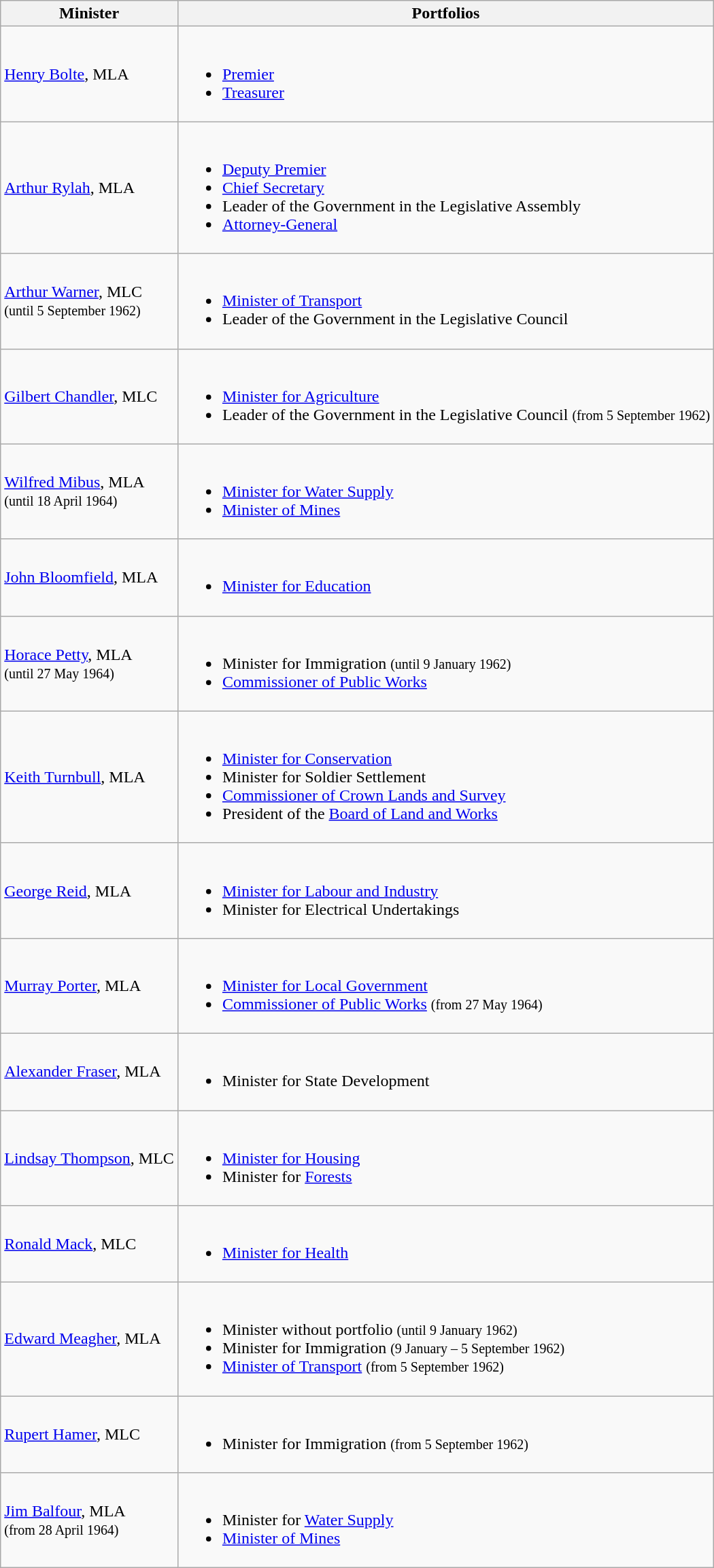<table class="wikitable">
<tr>
<th>Minister</th>
<th>Portfolios</th>
</tr>
<tr>
<td><a href='#'>Henry Bolte</a>, MLA</td>
<td><br><ul><li><a href='#'>Premier</a></li><li><a href='#'>Treasurer</a></li></ul></td>
</tr>
<tr>
<td><a href='#'>Arthur Rylah</a>, MLA</td>
<td><br><ul><li><a href='#'>Deputy Premier</a></li><li><a href='#'>Chief Secretary</a></li><li>Leader of the Government in the Legislative Assembly</li><li><a href='#'>Attorney-General</a></li></ul></td>
</tr>
<tr>
<td><a href='#'>Arthur Warner</a>, MLC<br><small>(until 5 September 1962)</small></td>
<td><br><ul><li><a href='#'>Minister of Transport</a></li><li>Leader of the Government in the Legislative Council</li></ul></td>
</tr>
<tr>
<td><a href='#'>Gilbert Chandler</a>, MLC</td>
<td><br><ul><li><a href='#'>Minister for Agriculture</a></li><li>Leader of the Government in the Legislative Council <small>(from 5 September 1962)</small></li></ul></td>
</tr>
<tr>
<td><a href='#'>Wilfred Mibus</a>, MLA<br><small>(until 18 April 1964)</small></td>
<td><br><ul><li><a href='#'>Minister for Water Supply</a></li><li><a href='#'>Minister of Mines</a></li></ul></td>
</tr>
<tr>
<td><a href='#'>John Bloomfield</a>, MLA</td>
<td><br><ul><li><a href='#'>Minister for Education</a></li></ul></td>
</tr>
<tr>
<td><a href='#'>Horace Petty</a>, MLA<br><small>(until 27 May 1964)</small></td>
<td><br><ul><li>Minister for Immigration <small>(until 9 January 1962)</small></li><li><a href='#'>Commissioner of Public Works</a></li></ul></td>
</tr>
<tr>
<td><a href='#'>Keith Turnbull</a>, MLA</td>
<td><br><ul><li><a href='#'>Minister for Conservation</a></li><li>Minister for Soldier Settlement</li><li><a href='#'>Commissioner of Crown Lands and Survey</a></li><li>President of the <a href='#'>Board of Land and Works</a></li></ul></td>
</tr>
<tr>
<td><a href='#'>George Reid</a>, MLA</td>
<td><br><ul><li><a href='#'>Minister for Labour and Industry</a></li><li>Minister for Electrical Undertakings</li></ul></td>
</tr>
<tr>
<td><a href='#'>Murray Porter</a>, MLA</td>
<td><br><ul><li><a href='#'>Minister for Local Government</a></li><li><a href='#'>Commissioner of Public Works</a> <small>(from 27 May 1964)</small></li></ul></td>
</tr>
<tr>
<td><a href='#'>Alexander Fraser</a>, MLA</td>
<td><br><ul><li>Minister for State Development</li></ul></td>
</tr>
<tr>
<td><a href='#'>Lindsay Thompson</a>, MLC</td>
<td><br><ul><li><a href='#'>Minister for Housing</a></li><li>Minister for <a href='#'>Forests</a></li></ul></td>
</tr>
<tr>
<td><a href='#'>Ronald Mack</a>, MLC</td>
<td><br><ul><li><a href='#'>Minister for Health</a></li></ul></td>
</tr>
<tr>
<td><a href='#'>Edward Meagher</a>, MLA</td>
<td><br><ul><li>Minister without portfolio <small>(until 9 January 1962)</small></li><li>Minister for Immigration <small>(9 January – 5 September 1962)</small></li><li><a href='#'>Minister of Transport</a> <small>(from 5 September 1962)</small></li></ul></td>
</tr>
<tr>
<td><a href='#'>Rupert Hamer</a>, MLC</td>
<td><br><ul><li>Minister for Immigration <small>(from 5 September 1962)</small></li></ul></td>
</tr>
<tr>
<td><a href='#'>Jim Balfour</a>, MLA<br><small>(from 28 April 1964)</small></td>
<td><br><ul><li>Minister for <a href='#'>Water Supply</a></li><li><a href='#'>Minister of Mines</a></li></ul></td>
</tr>
</table>
